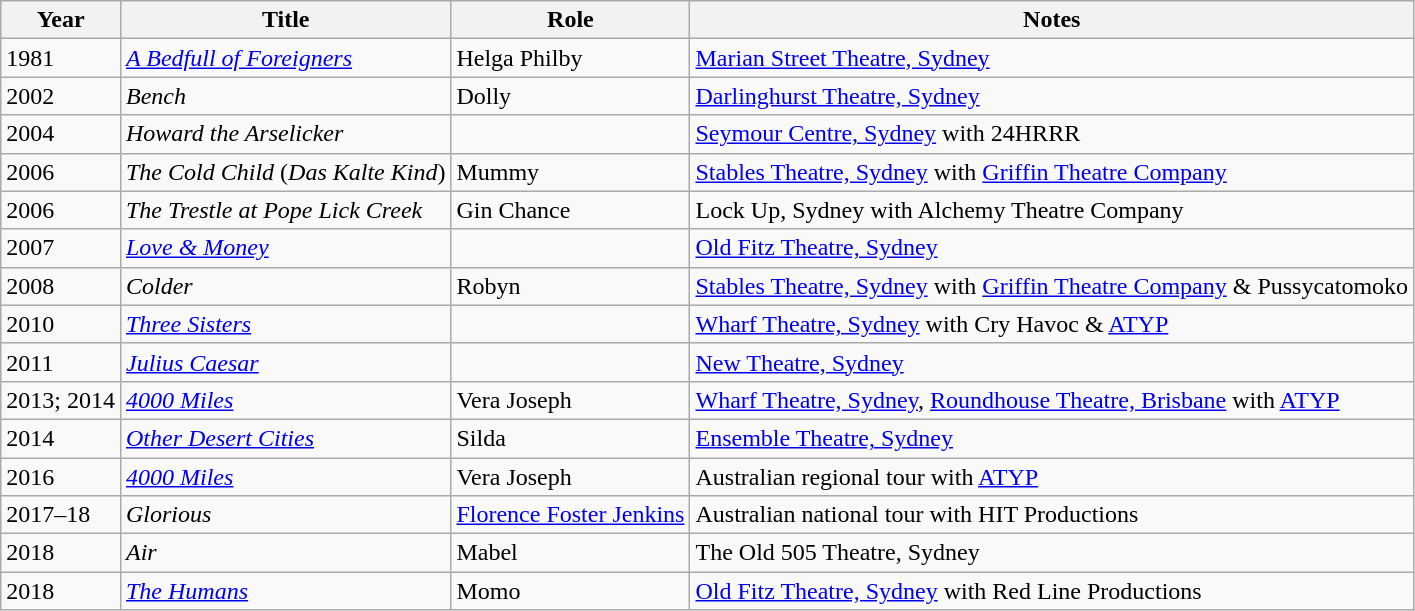<table class="wikitable">
<tr>
<th>Year</th>
<th>Title</th>
<th>Role</th>
<th>Notes</th>
</tr>
<tr>
<td>1981</td>
<td><em><a href='#'>A Bedfull of Foreigners</a></em></td>
<td>Helga Philby</td>
<td><a href='#'>Marian Street Theatre, Sydney</a></td>
</tr>
<tr>
<td>2002</td>
<td><em>Bench</em></td>
<td>Dolly</td>
<td><a href='#'>Darlinghurst Theatre, Sydney</a></td>
</tr>
<tr>
<td>2004</td>
<td><em>Howard the Arselicker</em></td>
<td></td>
<td><a href='#'>Seymour Centre, Sydney</a> with 24HRRR</td>
</tr>
<tr>
<td>2006</td>
<td><em>The Cold Child</em> (<em>Das Kalte Kind</em>)</td>
<td>Mummy</td>
<td><a href='#'>Stables Theatre, Sydney</a> with <a href='#'>Griffin Theatre Company</a></td>
</tr>
<tr>
<td>2006</td>
<td><em>The Trestle at Pope Lick Creek</em></td>
<td>Gin Chance</td>
<td>Lock Up, Sydney with Alchemy Theatre Company</td>
</tr>
<tr>
<td>2007</td>
<td><em><a href='#'>Love & Money</a></em></td>
<td></td>
<td><a href='#'>Old Fitz Theatre, Sydney</a></td>
</tr>
<tr>
<td>2008</td>
<td><em>Colder</em></td>
<td>Robyn</td>
<td><a href='#'>Stables Theatre, Sydney</a> with <a href='#'>Griffin Theatre Company</a> & Pussycatomoko</td>
</tr>
<tr>
<td>2010</td>
<td><em><a href='#'>Three Sisters</a></em></td>
<td></td>
<td><a href='#'>Wharf Theatre, Sydney</a> with Cry Havoc & <a href='#'>ATYP</a></td>
</tr>
<tr>
<td>2011</td>
<td><em><a href='#'>Julius Caesar</a></em></td>
<td></td>
<td><a href='#'>New Theatre, Sydney</a></td>
</tr>
<tr>
<td>2013; 2014</td>
<td><em><a href='#'>4000 Miles</a></em></td>
<td>Vera Joseph</td>
<td><a href='#'>Wharf Theatre, Sydney</a>, <a href='#'>Roundhouse Theatre, Brisbane</a> with <a href='#'>ATYP</a></td>
</tr>
<tr>
<td>2014</td>
<td><em><a href='#'>Other Desert Cities</a></em></td>
<td>Silda</td>
<td><a href='#'>Ensemble Theatre, Sydney</a></td>
</tr>
<tr>
<td>2016</td>
<td><em><a href='#'>4000 Miles</a></em></td>
<td>Vera Joseph</td>
<td>Australian regional tour with <a href='#'>ATYP</a></td>
</tr>
<tr>
<td>2017–18</td>
<td><em>Glorious</em></td>
<td><a href='#'>Florence Foster Jenkins</a></td>
<td>Australian national tour with HIT Productions</td>
</tr>
<tr>
<td>2018</td>
<td><em>Air</em></td>
<td>Mabel</td>
<td>The Old 505 Theatre, Sydney</td>
</tr>
<tr>
<td>2018</td>
<td><em><a href='#'>The Humans</a></em> </td>
<td>Momo</td>
<td><a href='#'>Old Fitz Theatre, Sydney</a> with Red Line Productions</td>
</tr>
</table>
